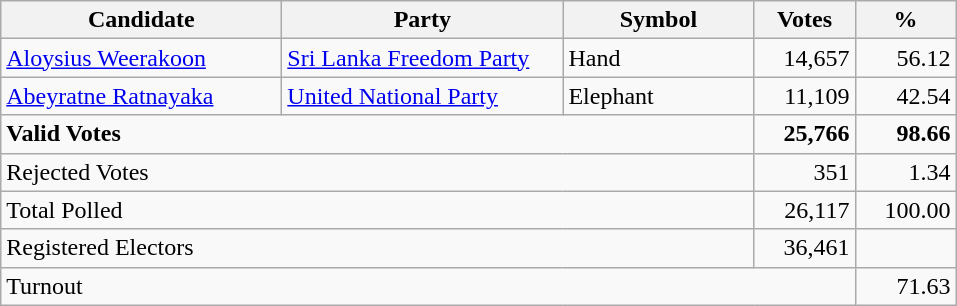<table class="wikitable" border="1" style="text-align:right;">
<tr>
<th align=left width="180">Candidate</th>
<th align=left width="180">Party</th>
<th align=left width="120">Symbol</th>
<th align=left width="60">Votes</th>
<th align=left width="60">%</th>
</tr>
<tr>
<td align=left><a href='#'>Aloysius Weerakoon</a></td>
<td align=left><a href='#'>Sri Lanka Freedom Party</a></td>
<td align=left>Hand</td>
<td>14,657</td>
<td>56.12</td>
</tr>
<tr>
<td align=left><a href='#'>Abeyratne Ratnayaka</a></td>
<td align=left><a href='#'>United National Party</a></td>
<td align=left>Elephant</td>
<td>11,109</td>
<td>42.54</td>
</tr>
<tr>
<td align=left colspan=3><strong>Valid Votes</strong></td>
<td><strong>25,766</strong></td>
<td><strong>98.66</strong></td>
</tr>
<tr>
<td align=left colspan=3>Rejected Votes</td>
<td>351</td>
<td>1.34</td>
</tr>
<tr>
<td align=left colspan=3>Total Polled</td>
<td>26,117</td>
<td>100.00</td>
</tr>
<tr>
<td align=left colspan=3>Registered Electors</td>
<td>36,461</td>
<td></td>
</tr>
<tr>
<td align=left colspan=4>Turnout</td>
<td>71.63</td>
</tr>
</table>
